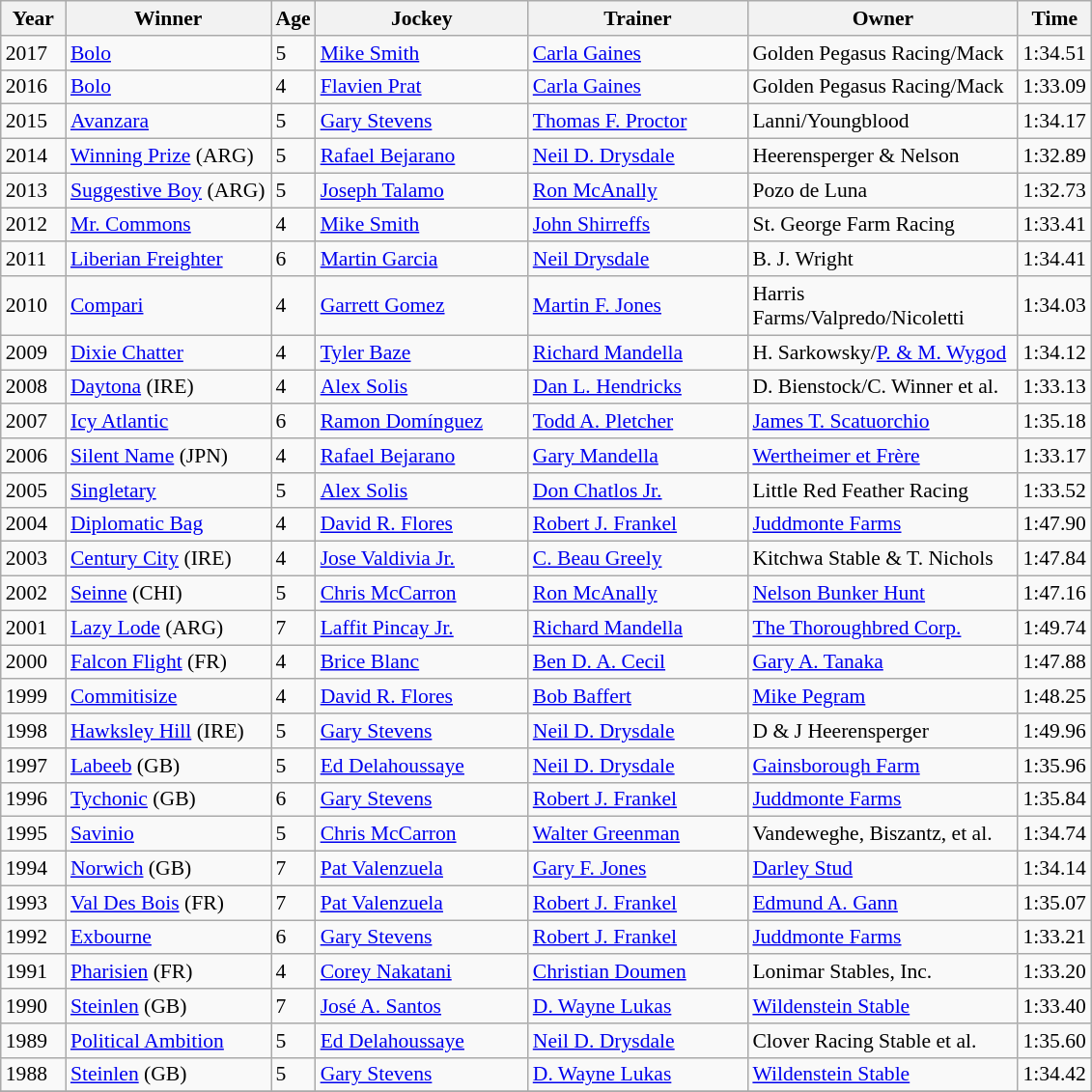<table class="wikitable sortable" style="font-size:90%">
<tr>
<th style="width:38px">Year<br></th>
<th style="width:135px">Winner<br></th>
<th>Age<br></th>
<th style="width:140px">Jockey<br></th>
<th style="width:145px">Trainer<br></th>
<th style="width:180px">Owner<br></th>
<th>Time</th>
</tr>
<tr>
<td>2017</td>
<td><a href='#'>Bolo</a></td>
<td>5</td>
<td><a href='#'>Mike Smith</a></td>
<td><a href='#'>Carla Gaines</a></td>
<td>Golden Pegasus Racing/Mack</td>
<td>1:34.51</td>
</tr>
<tr>
<td>2016</td>
<td><a href='#'>Bolo</a></td>
<td>4</td>
<td><a href='#'>Flavien Prat</a></td>
<td><a href='#'>Carla Gaines</a></td>
<td>Golden Pegasus Racing/Mack</td>
<td>1:33.09</td>
</tr>
<tr>
<td>2015</td>
<td><a href='#'>Avanzara</a></td>
<td>5</td>
<td><a href='#'>Gary Stevens</a></td>
<td><a href='#'>Thomas F. Proctor</a></td>
<td>Lanni/Youngblood</td>
<td>1:34.17</td>
</tr>
<tr>
<td>2014</td>
<td><a href='#'>Winning Prize</a> (ARG)</td>
<td>5</td>
<td><a href='#'>Rafael Bejarano</a></td>
<td><a href='#'>Neil D. Drysdale</a></td>
<td>Heerensperger & Nelson</td>
<td>1:32.89</td>
</tr>
<tr>
<td>2013</td>
<td><a href='#'>Suggestive Boy</a> (ARG)</td>
<td>5</td>
<td><a href='#'>Joseph Talamo</a></td>
<td><a href='#'>Ron McAnally</a></td>
<td>Pozo de Luna</td>
<td>1:32.73</td>
</tr>
<tr>
<td>2012</td>
<td><a href='#'>Mr. Commons</a></td>
<td>4</td>
<td><a href='#'>Mike Smith</a></td>
<td><a href='#'>John Shirreffs</a></td>
<td>St. George Farm Racing</td>
<td>1:33.41</td>
</tr>
<tr>
<td>2011</td>
<td><a href='#'>Liberian Freighter</a></td>
<td>6</td>
<td><a href='#'>Martin Garcia</a></td>
<td><a href='#'>Neil Drysdale</a></td>
<td>B. J. Wright</td>
<td>1:34.41</td>
</tr>
<tr>
<td>2010</td>
<td><a href='#'>Compari</a></td>
<td>4</td>
<td><a href='#'>Garrett Gomez</a></td>
<td><a href='#'>Martin F. Jones</a></td>
<td>Harris Farms/Valpredo/Nicoletti</td>
<td>1:34.03</td>
</tr>
<tr>
<td>2009</td>
<td><a href='#'>Dixie Chatter</a></td>
<td>4</td>
<td><a href='#'>Tyler Baze</a></td>
<td><a href='#'>Richard Mandella</a></td>
<td>H. Sarkowsky/<a href='#'>P. & M. Wygod</a></td>
<td>1:34.12</td>
</tr>
<tr>
<td>2008</td>
<td><a href='#'>Daytona</a> (IRE)</td>
<td>4</td>
<td><a href='#'>Alex Solis</a></td>
<td><a href='#'>Dan L. Hendricks</a></td>
<td>D. Bienstock/C. Winner et al.</td>
<td>1:33.13</td>
</tr>
<tr>
<td>2007</td>
<td><a href='#'>Icy Atlantic</a></td>
<td>6</td>
<td><a href='#'>Ramon Domínguez</a></td>
<td><a href='#'>Todd A. Pletcher</a></td>
<td><a href='#'>James T. Scatuorchio</a></td>
<td>1:35.18</td>
</tr>
<tr>
<td>2006</td>
<td><a href='#'>Silent Name</a> (JPN)</td>
<td>4</td>
<td><a href='#'>Rafael Bejarano</a></td>
<td><a href='#'>Gary Mandella</a></td>
<td><a href='#'>Wertheimer et Frère</a></td>
<td>1:33.17</td>
</tr>
<tr>
<td>2005</td>
<td><a href='#'>Singletary</a></td>
<td>5</td>
<td><a href='#'>Alex Solis</a></td>
<td><a href='#'>Don Chatlos Jr.</a></td>
<td>Little Red Feather Racing</td>
<td>1:33.52</td>
</tr>
<tr>
<td>2004</td>
<td><a href='#'>Diplomatic Bag</a></td>
<td>4</td>
<td><a href='#'>David R. Flores</a></td>
<td><a href='#'>Robert J. Frankel</a></td>
<td><a href='#'>Juddmonte Farms</a></td>
<td>1:47.90</td>
</tr>
<tr>
<td>2003</td>
<td><a href='#'>Century City</a> (IRE)</td>
<td>4</td>
<td><a href='#'>Jose Valdivia Jr.</a></td>
<td><a href='#'>C. Beau Greely</a></td>
<td>Kitchwa Stable & T. Nichols</td>
<td>1:47.84</td>
</tr>
<tr>
<td>2002</td>
<td><a href='#'>Seinne</a> (CHI)</td>
<td>5</td>
<td><a href='#'>Chris McCarron</a></td>
<td><a href='#'>Ron McAnally</a></td>
<td><a href='#'>Nelson Bunker Hunt</a></td>
<td>1:47.16</td>
</tr>
<tr>
<td>2001</td>
<td><a href='#'>Lazy Lode</a> (ARG)</td>
<td>7</td>
<td><a href='#'>Laffit Pincay Jr.</a></td>
<td><a href='#'>Richard Mandella</a></td>
<td><a href='#'>The Thoroughbred Corp.</a></td>
<td>1:49.74</td>
</tr>
<tr>
<td>2000</td>
<td><a href='#'>Falcon Flight</a> (FR)</td>
<td>4</td>
<td><a href='#'>Brice Blanc</a></td>
<td><a href='#'>Ben D. A. Cecil</a></td>
<td><a href='#'>Gary A. Tanaka</a></td>
<td>1:47.88</td>
</tr>
<tr>
<td>1999</td>
<td><a href='#'>Commitisize</a></td>
<td>4</td>
<td><a href='#'>David R. Flores</a></td>
<td><a href='#'>Bob Baffert</a></td>
<td><a href='#'>Mike Pegram</a></td>
<td>1:48.25</td>
</tr>
<tr>
<td>1998</td>
<td><a href='#'>Hawksley Hill</a> (IRE)</td>
<td>5</td>
<td><a href='#'>Gary Stevens</a></td>
<td><a href='#'>Neil D. Drysdale</a></td>
<td>D & J Heerensperger</td>
<td>1:49.96</td>
</tr>
<tr>
<td>1997</td>
<td><a href='#'>Labeeb</a> (GB)</td>
<td>5</td>
<td><a href='#'>Ed Delahoussaye</a></td>
<td><a href='#'>Neil D. Drysdale</a></td>
<td><a href='#'>Gainsborough Farm</a></td>
<td>1:35.96</td>
</tr>
<tr>
<td>1996</td>
<td><a href='#'>Tychonic</a> (GB)</td>
<td>6</td>
<td><a href='#'>Gary Stevens</a></td>
<td><a href='#'>Robert J. Frankel</a></td>
<td><a href='#'>Juddmonte Farms</a></td>
<td>1:35.84</td>
</tr>
<tr>
<td>1995</td>
<td><a href='#'>Savinio</a></td>
<td>5</td>
<td><a href='#'>Chris McCarron</a></td>
<td><a href='#'>Walter Greenman</a></td>
<td>Vandeweghe, Biszantz, et al.</td>
<td>1:34.74</td>
</tr>
<tr>
<td>1994</td>
<td><a href='#'>Norwich</a> (GB)</td>
<td>7</td>
<td><a href='#'>Pat Valenzuela</a></td>
<td><a href='#'>Gary F. Jones</a></td>
<td><a href='#'>Darley Stud</a></td>
<td>1:34.14</td>
</tr>
<tr>
<td>1993</td>
<td><a href='#'>Val Des Bois</a> (FR)</td>
<td>7</td>
<td><a href='#'>Pat Valenzuela</a></td>
<td><a href='#'>Robert J. Frankel</a></td>
<td><a href='#'>Edmund A. Gann</a></td>
<td>1:35.07</td>
</tr>
<tr>
<td>1992</td>
<td><a href='#'>Exbourne</a></td>
<td>6</td>
<td><a href='#'>Gary Stevens</a></td>
<td><a href='#'>Robert J. Frankel</a></td>
<td><a href='#'>Juddmonte Farms</a></td>
<td>1:33.21</td>
</tr>
<tr>
<td>1991</td>
<td><a href='#'>Pharisien</a> (FR)</td>
<td>4</td>
<td><a href='#'>Corey Nakatani</a></td>
<td><a href='#'>Christian Doumen</a></td>
<td>Lonimar Stables, Inc.</td>
<td>1:33.20</td>
</tr>
<tr>
<td>1990</td>
<td><a href='#'>Steinlen</a> (GB)</td>
<td>7</td>
<td><a href='#'>José A. Santos</a></td>
<td><a href='#'>D. Wayne Lukas</a></td>
<td><a href='#'>Wildenstein Stable</a></td>
<td>1:33.40</td>
</tr>
<tr>
<td>1989</td>
<td><a href='#'>Political Ambition</a></td>
<td>5</td>
<td><a href='#'>Ed Delahoussaye</a></td>
<td><a href='#'>Neil D. Drysdale</a></td>
<td>Clover Racing Stable et al.</td>
<td>1:35.60</td>
</tr>
<tr>
<td>1988</td>
<td><a href='#'>Steinlen</a> (GB)</td>
<td>5</td>
<td><a href='#'>Gary Stevens</a></td>
<td><a href='#'>D. Wayne Lukas</a></td>
<td><a href='#'>Wildenstein Stable</a></td>
<td>1:34.42</td>
</tr>
<tr>
</tr>
</table>
